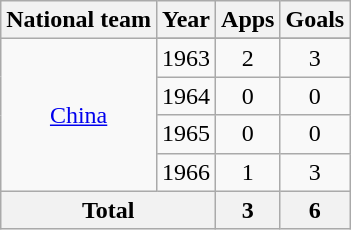<table class="wikitable" style="text-align:center">
<tr>
<th>National team</th>
<th>Year</th>
<th>Apps</th>
<th>Goals</th>
</tr>
<tr>
<td rowspan="5"><a href='#'>China</a></td>
</tr>
<tr>
<td>1963</td>
<td>2</td>
<td>3</td>
</tr>
<tr>
<td>1964</td>
<td>0</td>
<td>0</td>
</tr>
<tr>
<td>1965</td>
<td>0</td>
<td>0</td>
</tr>
<tr>
<td>1966</td>
<td>1</td>
<td>3</td>
</tr>
<tr>
<th colspan=2>Total</th>
<th>3</th>
<th>6</th>
</tr>
</table>
